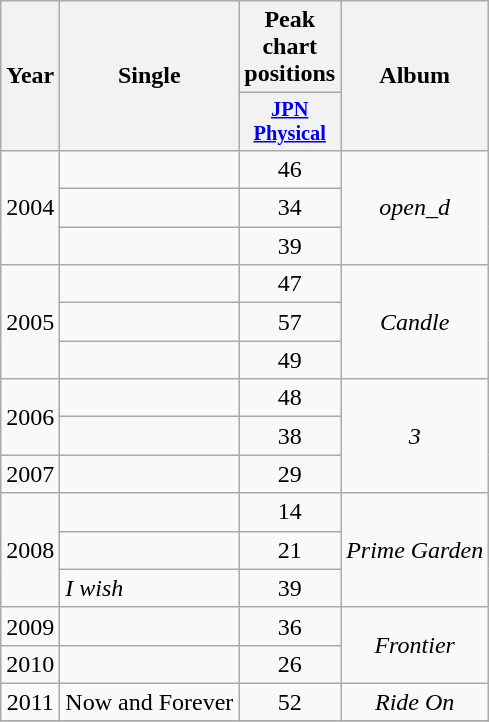<table class="wikitable plainrowheaders" style="text-align:center;">
<tr>
<th scope="col" rowspan="2">Year</th>
<th scope="col" rowspan="2">Single</th>
<th scope="col" rowspan="1">Peak chart positions</th>
<th scope="col" rowspan="2">Album</th>
</tr>
<tr>
<th scope="col" style="width:2.5em;font-size:85%;"><a href='#'>JPN<br>Physical</a><br></th>
</tr>
<tr>
<td rowspan="3">2004</td>
<td style="text-align:left;"></td>
<td>46</td>
<td rowspan="3"><em>open_d</em></td>
</tr>
<tr>
<td style="text-align:left;"></td>
<td>34</td>
</tr>
<tr>
<td style="text-align:left;"></td>
<td>39</td>
</tr>
<tr>
<td rowspan="3">2005</td>
<td style="text-align:left;"></td>
<td>47</td>
<td rowspan="3"><em>Candle</em></td>
</tr>
<tr>
<td style="text-align:left;"></td>
<td>57</td>
</tr>
<tr>
<td style="text-align:left;"></td>
<td>49</td>
</tr>
<tr>
<td rowspan="2">2006</td>
<td style="text-align:left;"></td>
<td>48</td>
<td rowspan="3"><em>3</em></td>
</tr>
<tr>
<td style="text-align:left;"></td>
<td>38</td>
</tr>
<tr>
<td rowspan="1">2007</td>
<td style="text-align:left;"></td>
<td>29</td>
</tr>
<tr>
<td rowspan="3">2008</td>
<td style="text-align:left;"></td>
<td>14</td>
<td rowspan="3"><em>Prime Garden</em></td>
</tr>
<tr>
<td style="text-align:left;"></td>
<td>21</td>
</tr>
<tr>
<td style="text-align:left;"><em>I wish</em></td>
<td>39</td>
</tr>
<tr>
<td>2009</td>
<td style="text-align:left;"></td>
<td>36</td>
<td rowspan="2"><em>Frontier</em></td>
</tr>
<tr>
<td>2010</td>
<td style="text-align:left;"></td>
<td>26</td>
</tr>
<tr>
<td>2011</td>
<td style="text-align:left;">Now and Forever</td>
<td>52</td>
<td><em>Ride On</em></td>
</tr>
<tr>
</tr>
</table>
